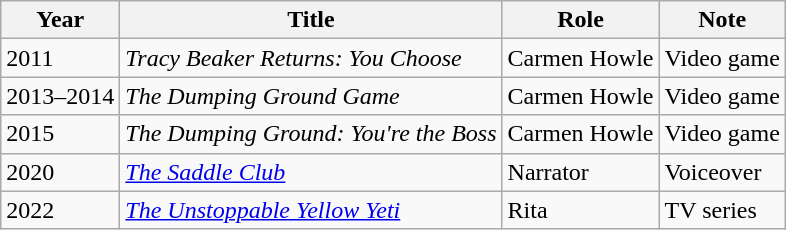<table class="wikitable">
<tr>
<th>Year</th>
<th>Title</th>
<th>Role</th>
<th>Note</th>
</tr>
<tr>
<td>2011</td>
<td><em>Tracy Beaker Returns: You Choose</em></td>
<td>Carmen Howle</td>
<td>Video game</td>
</tr>
<tr>
<td>2013–2014</td>
<td><em>The Dumping Ground Game</em></td>
<td>Carmen Howle</td>
<td>Video game</td>
</tr>
<tr>
<td>2015</td>
<td><em>The Dumping Ground: You're the Boss</em></td>
<td>Carmen Howle</td>
<td>Video game</td>
</tr>
<tr>
<td>2020</td>
<td><em><a href='#'>The Saddle Club</a></em></td>
<td>Narrator</td>
<td>Voiceover</td>
</tr>
<tr>
<td>2022</td>
<td><em><a href='#'>The Unstoppable Yellow Yeti</a></em></td>
<td>Rita</td>
<td>TV series</td>
</tr>
</table>
